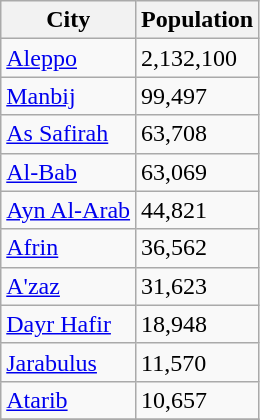<table class="wikitable">
<tr>
<th>City</th>
<th>Population</th>
</tr>
<tr>
<td><a href='#'>Aleppo</a></td>
<td>2,132,100</td>
</tr>
<tr>
<td><a href='#'>Manbij</a></td>
<td>99,497</td>
</tr>
<tr>
<td><a href='#'>As Safirah</a></td>
<td>63,708</td>
</tr>
<tr>
<td><a href='#'>Al-Bab</a></td>
<td>63,069</td>
</tr>
<tr>
<td><a href='#'>Ayn Al-Arab</a></td>
<td>44,821</td>
</tr>
<tr>
<td><a href='#'>Afrin</a></td>
<td>36,562</td>
</tr>
<tr>
<td><a href='#'>A'zaz</a></td>
<td>31,623</td>
</tr>
<tr>
<td><a href='#'>Dayr Hafir</a></td>
<td>18,948</td>
</tr>
<tr>
<td><a href='#'>Jarabulus</a></td>
<td>11,570</td>
</tr>
<tr>
<td><a href='#'>Atarib</a></td>
<td>10,657</td>
</tr>
<tr>
</tr>
</table>
